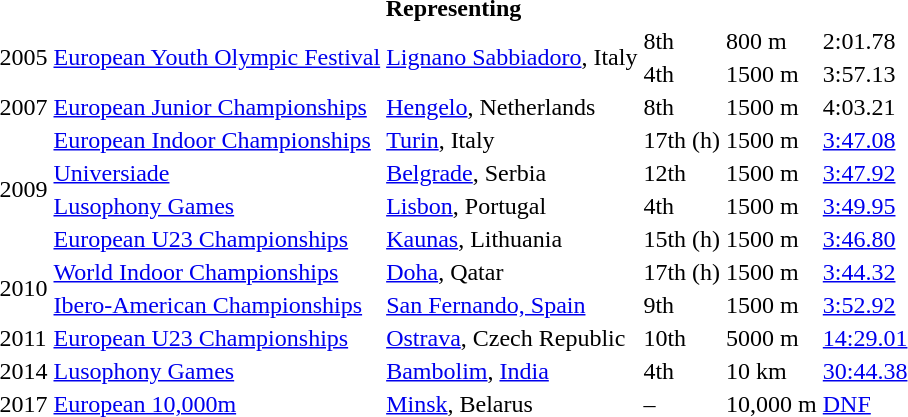<table>
<tr>
<th colspan="6">Representing </th>
</tr>
<tr>
<td rowspan=2>2005</td>
<td rowspan=2><a href='#'>European Youth Olympic Festival</a></td>
<td rowspan=2><a href='#'>Lignano Sabbiadoro</a>, Italy</td>
<td>8th</td>
<td>800 m</td>
<td>2:01.78</td>
</tr>
<tr>
<td>4th</td>
<td>1500 m</td>
<td>3:57.13</td>
</tr>
<tr>
<td>2007</td>
<td><a href='#'>European Junior Championships</a></td>
<td><a href='#'>Hengelo</a>, Netherlands</td>
<td>8th</td>
<td>1500 m</td>
<td>4:03.21</td>
</tr>
<tr>
<td rowspan=4>2009</td>
<td><a href='#'>European Indoor Championships</a></td>
<td><a href='#'>Turin</a>, Italy</td>
<td>17th (h)</td>
<td>1500 m</td>
<td><a href='#'>3:47.08</a></td>
</tr>
<tr>
<td><a href='#'>Universiade</a></td>
<td><a href='#'>Belgrade</a>, Serbia</td>
<td>12th</td>
<td>1500 m</td>
<td><a href='#'>3:47.92</a></td>
</tr>
<tr>
<td><a href='#'>Lusophony Games</a></td>
<td><a href='#'>Lisbon</a>, Portugal</td>
<td>4th</td>
<td>1500 m</td>
<td><a href='#'>3:49.95</a></td>
</tr>
<tr>
<td><a href='#'>European U23 Championships</a></td>
<td><a href='#'>Kaunas</a>, Lithuania</td>
<td>15th (h)</td>
<td>1500 m</td>
<td><a href='#'>3:46.80</a></td>
</tr>
<tr>
<td rowspan=2>2010</td>
<td><a href='#'>World Indoor Championships</a></td>
<td><a href='#'>Doha</a>, Qatar</td>
<td>17th (h)</td>
<td>1500 m</td>
<td><a href='#'>3:44.32</a></td>
</tr>
<tr>
<td><a href='#'>Ibero-American Championships</a></td>
<td><a href='#'>San Fernando, Spain</a></td>
<td>9th</td>
<td>1500 m</td>
<td><a href='#'>3:52.92</a></td>
</tr>
<tr>
<td>2011</td>
<td><a href='#'>European U23 Championships</a></td>
<td><a href='#'>Ostrava</a>, Czech Republic</td>
<td>10th</td>
<td>5000 m</td>
<td><a href='#'>14:29.01</a></td>
</tr>
<tr>
<td>2014</td>
<td><a href='#'>Lusophony Games</a></td>
<td><a href='#'>Bambolim</a>, <a href='#'>India</a></td>
<td>4th</td>
<td>10 km</td>
<td><a href='#'>30:44.38</a></td>
</tr>
<tr>
<td>2017</td>
<td><a href='#'>European 10,000m</a></td>
<td><a href='#'>Minsk</a>, Belarus</td>
<td>–</td>
<td>10,000 m</td>
<td><a href='#'>DNF</a></td>
</tr>
</table>
